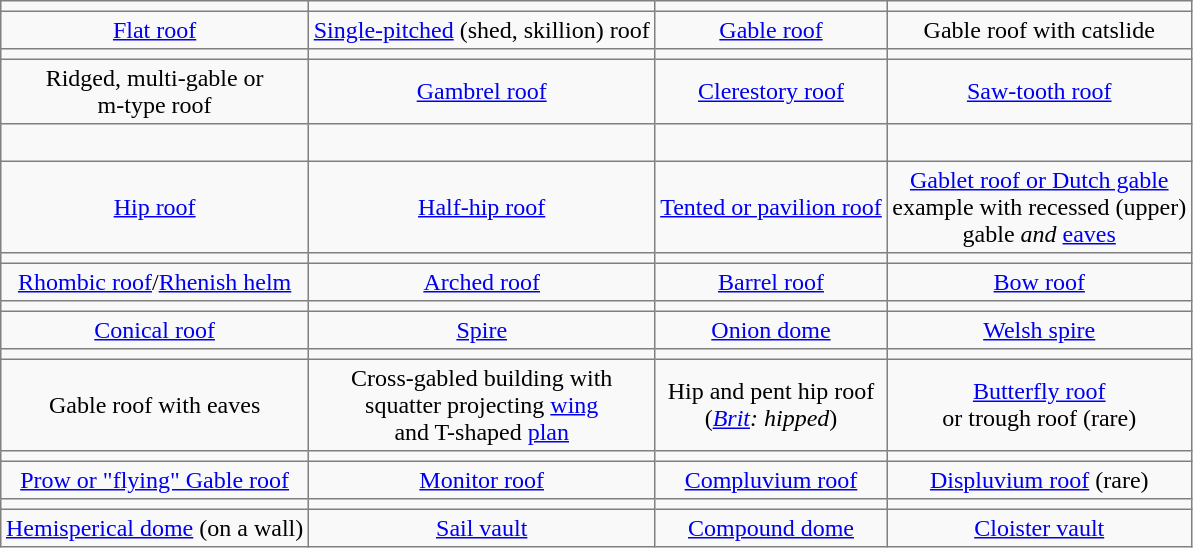<table border="1" cellpadding="3px" cellspacing="0px" style="empty-cells:show; background:#F9F9F9; border-collapse:collapse;">
<tr align="center">
<td></td>
<td></td>
<td></td>
<td></td>
</tr>
<tr align="center">
<td><a href='#'>Flat roof</a></td>
<td><a href='#'>Single-pitched</a> (shed, skillion) roof</td>
<td><a href='#'>Gable roof</a></td>
<td>Gable roof with catslide</td>
</tr>
<tr align="center">
<td></td>
<td></td>
<td></td>
<td></td>
</tr>
<tr align="center">
<td>Ridged, multi-gable or<br>m-type roof</td>
<td><a href='#'>Gambrel roof</a></td>
<td><a href='#'>Clerestory roof</a></td>
<td><a href='#'>Saw-tooth roof</a></td>
</tr>
<tr align="center">
<td></td>
<td></td>
<td></td>
<td><br></td>
</tr>
<tr align="center">
<td><a href='#'>Hip roof</a></td>
<td><a href='#'>Half-hip roof</a></td>
<td><a href='#'>Tented or pavilion roof</a></td>
<td><a href='#'>Gablet roof or Dutch gable</a><br>example with recessed (upper)<br>gable <em>and</em> <a href='#'>eaves</a></td>
</tr>
<tr align="center">
<td></td>
<td></td>
<td></td>
<td></td>
</tr>
<tr align="center">
<td><a href='#'>Rhombic roof</a>/<a href='#'>Rhenish helm</a></td>
<td><a href='#'>Arched roof</a></td>
<td><a href='#'>Barrel roof</a></td>
<td><a href='#'>Bow roof</a></td>
</tr>
<tr align="center">
<td></td>
<td></td>
<td></td>
<td></td>
</tr>
<tr align="center">
<td><a href='#'>Conical roof</a></td>
<td><a href='#'>Spire</a></td>
<td><a href='#'>Onion dome</a></td>
<td><a href='#'>Welsh spire</a></td>
</tr>
<tr align="center">
<td></td>
<td></td>
<td></td>
<td></td>
</tr>
<tr align="center">
<td>Gable roof with eaves</td>
<td>Cross-gabled building with<br>squatter projecting <a href='#'>wing</a><br>and T-shaped <a href='#'>plan</a></td>
<td>Hip and pent hip roof<br>(<em><a href='#'>Brit</a>: hipped</em>)</td>
<td><a href='#'>Butterfly roof</a><br>or trough roof (rare)</td>
</tr>
<tr align="center">
<td></td>
<td></td>
<td></td>
<td></td>
</tr>
<tr align="center">
<td><a href='#'>Prow or "flying" Gable roof</a></td>
<td><a href='#'>Monitor roof</a></td>
<td><a href='#'>Compluvium roof</a></td>
<td><a href='#'>Displuvium roof</a>  (rare)</td>
</tr>
<tr align="center">
<td></td>
<td></td>
<td></td>
<td></td>
</tr>
<tr align="center">
<td><a href='#'>Hemisperical dome</a> (on a wall)</td>
<td><a href='#'>Sail vault</a></td>
<td><a href='#'>Compound dome</a></td>
<td><a href='#'>Cloister vault</a></td>
</tr>
</table>
